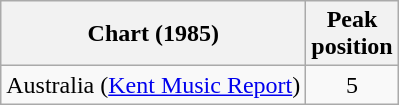<table class="wikitable">
<tr>
<th>Chart (1985)</th>
<th>Peak<br>position</th>
</tr>
<tr>
<td>Australia (<a href='#'>Kent Music Report</a>)</td>
<td style="text-align:center;">5</td>
</tr>
</table>
